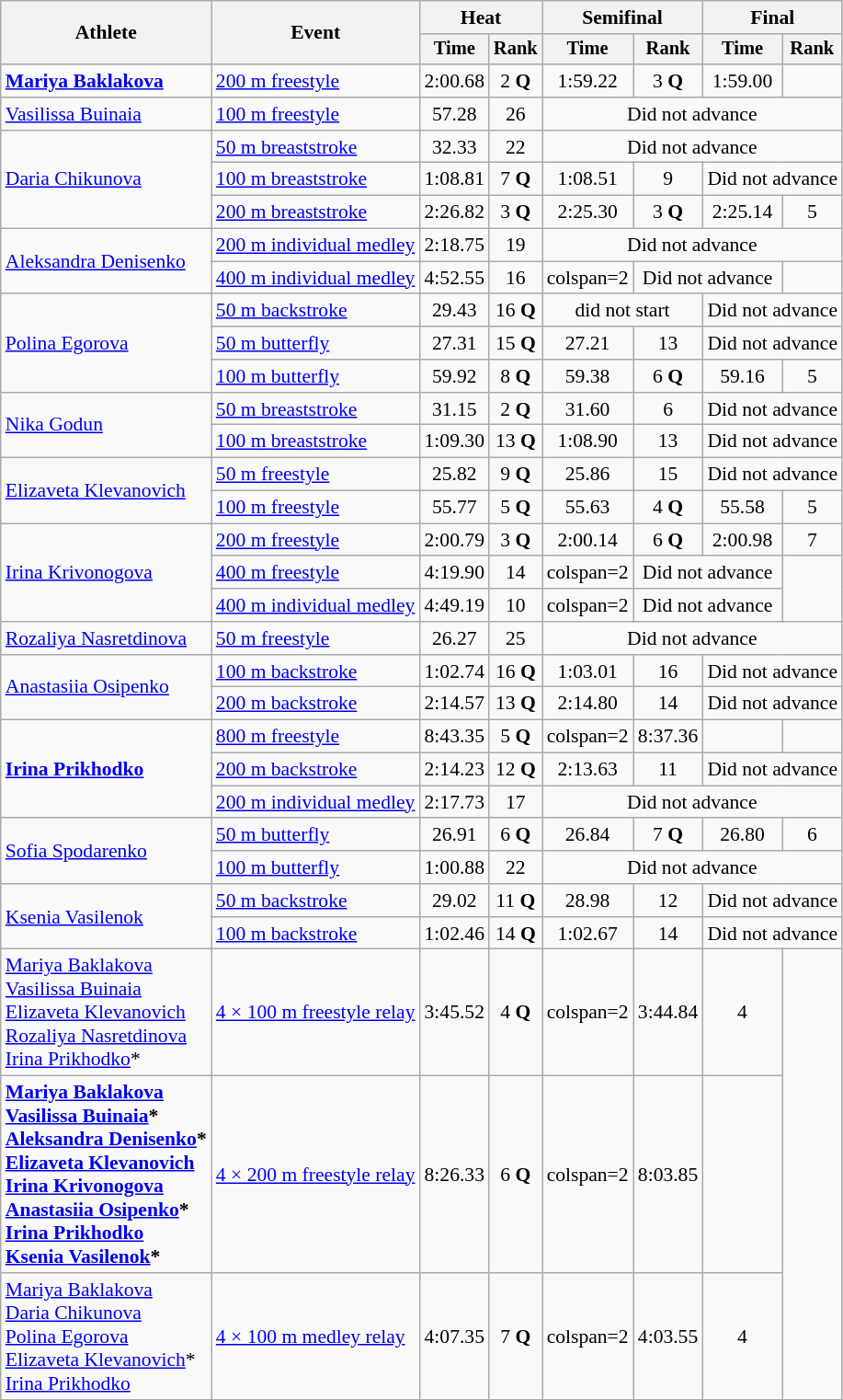<table class="wikitable" style="text-align:center; font-size:90%">
<tr>
<th rowspan=2>Athlete</th>
<th rowspan=2>Event</th>
<th colspan=2>Heat</th>
<th colspan=2>Semifinal</th>
<th colspan=2>Final</th>
</tr>
<tr style="font-size:95%">
<th>Time</th>
<th>Rank</th>
<th>Time</th>
<th>Rank</th>
<th>Time</th>
<th>Rank</th>
</tr>
<tr>
<td align=left><strong><a href='#'>Mariya Baklakova</a></strong></td>
<td align=left><a href='#'>200 m freestyle</a></td>
<td>2:00.68</td>
<td>2 <strong>Q</strong></td>
<td>1:59.22</td>
<td>3 <strong>Q</strong></td>
<td>1:59.00</td>
<td></td>
</tr>
<tr>
<td align=left><a href='#'>Vasilissa Buinaia</a></td>
<td align=left><a href='#'>100 m freestyle</a></td>
<td>57.28</td>
<td>26</td>
<td colspan=4>Did not advance</td>
</tr>
<tr>
<td rowspan=3 align=left><a href='#'>Daria Chikunova</a></td>
<td align=left><a href='#'>50 m breaststroke</a></td>
<td>32.33</td>
<td>22</td>
<td colspan=4>Did not advance</td>
</tr>
<tr>
<td align=left><a href='#'>100 m breaststroke</a></td>
<td>1:08.81</td>
<td>7 <strong>Q</strong></td>
<td>1:08.51</td>
<td>9</td>
<td colspan=2>Did not advance</td>
</tr>
<tr>
<td align=left><a href='#'>200 m breaststroke</a></td>
<td>2:26.82</td>
<td>3 <strong>Q</strong></td>
<td>2:25.30</td>
<td>3 <strong>Q</strong></td>
<td>2:25.14</td>
<td>5</td>
</tr>
<tr>
<td rowspan=2 align=left><a href='#'>Aleksandra Denisenko</a></td>
<td align=left><a href='#'>200 m individual medley</a></td>
<td>2:18.75</td>
<td>19</td>
<td colspan=4>Did not advance</td>
</tr>
<tr>
<td align=left><a href='#'>400 m individual medley</a></td>
<td>4:52.55</td>
<td>16</td>
<td>colspan=2 </td>
<td colspan=2>Did not advance</td>
</tr>
<tr>
<td rowspan=3 align=left><a href='#'>Polina Egorova</a></td>
<td align=left><a href='#'>50 m backstroke</a></td>
<td>29.43</td>
<td>16 <strong>Q</strong></td>
<td colspan=2>did not start</td>
<td colspan=2>Did not advance</td>
</tr>
<tr>
<td align=left><a href='#'>50 m butterfly</a></td>
<td>27.31</td>
<td>15 <strong>Q</strong></td>
<td>27.21</td>
<td>13</td>
<td colspan=2>Did not advance</td>
</tr>
<tr>
<td align=left><a href='#'>100 m butterfly</a></td>
<td>59.92</td>
<td>8 <strong>Q</strong></td>
<td>59.38</td>
<td>6 <strong>Q</strong></td>
<td>59.16</td>
<td>5</td>
</tr>
<tr>
<td rowspan=2 align=left><a href='#'>Nika Godun</a></td>
<td align=left><a href='#'>50 m breaststroke</a></td>
<td>31.15</td>
<td>2 <strong>Q</strong></td>
<td>31.60</td>
<td>6</td>
<td colspan=2>Did not advance</td>
</tr>
<tr>
<td align=left><a href='#'>100 m breaststroke</a></td>
<td>1:09.30</td>
<td>13 <strong>Q</strong></td>
<td>1:08.90</td>
<td>13</td>
<td colspan=2>Did not advance</td>
</tr>
<tr>
<td rowspan=2" align=left><a href='#'>Elizaveta Klevanovich</a></td>
<td align=left><a href='#'>50 m freestyle</a></td>
<td>25.82</td>
<td>9 <strong>Q</strong></td>
<td>25.86</td>
<td>15</td>
<td colspan=2>Did not advance</td>
</tr>
<tr>
<td align=left><a href='#'>100 m freestyle</a></td>
<td>55.77</td>
<td>5 <strong>Q</strong></td>
<td>55.63</td>
<td>4 <strong>Q</strong></td>
<td>55.58</td>
<td>5</td>
</tr>
<tr>
<td rowspan=3 align=left><a href='#'>Irina Krivonogova</a></td>
<td align=left><a href='#'>200 m freestyle</a></td>
<td>2:00.79</td>
<td>3 <strong>Q</strong></td>
<td>2:00.14</td>
<td>6 <strong>Q</strong></td>
<td>2:00.98</td>
<td>7</td>
</tr>
<tr>
<td align=left><a href='#'>400 m freestyle</a></td>
<td>4:19.90</td>
<td>14</td>
<td>colspan=2 </td>
<td colspan="2">Did not advance</td>
</tr>
<tr>
<td align=left><a href='#'>400 m individual medley</a></td>
<td>4:49.19</td>
<td>10</td>
<td>colspan=2 </td>
<td colspan=2>Did not advance</td>
</tr>
<tr>
<td align=left><a href='#'>Rozaliya Nasretdinova</a></td>
<td align=left><a href='#'>50 m freestyle</a></td>
<td>26.27</td>
<td>25</td>
<td colspan=4>Did not advance</td>
</tr>
<tr>
<td rowspan=2 align=left><a href='#'>Anastasiia Osipenko</a></td>
<td align=left><a href='#'>100 m backstroke</a></td>
<td>1:02.74</td>
<td>16 <strong>Q</strong></td>
<td>1:03.01</td>
<td>16</td>
<td colspan=2>Did not advance</td>
</tr>
<tr>
<td align=left><a href='#'>200 m backstroke</a></td>
<td>2:14.57</td>
<td>13 <strong>Q</strong></td>
<td>2:14.80</td>
<td>14</td>
<td colspan=2>Did not advance</td>
</tr>
<tr>
<td rowspan=3 align=left><strong><a href='#'>Irina Prikhodko</a></strong></td>
<td align=left><a href='#'>800 m freestyle</a></td>
<td>8:43.35</td>
<td>5 <strong>Q</strong></td>
<td>colspan=2 </td>
<td>8:37.36</td>
<td></td>
</tr>
<tr>
<td align=left><a href='#'>200 m backstroke</a></td>
<td>2:14.23</td>
<td>12 <strong>Q</strong></td>
<td>2:13.63</td>
<td>11</td>
<td colspan=2>Did not advance</td>
</tr>
<tr>
<td align=left><a href='#'>200 m individual medley</a></td>
<td>2:17.73</td>
<td>17</td>
<td colspan=4>Did not advance</td>
</tr>
<tr>
<td rowspan=2 align=left><a href='#'>Sofia Spodarenko</a></td>
<td align=left><a href='#'>50 m butterfly</a></td>
<td>26.91</td>
<td>6 <strong>Q</strong></td>
<td>26.84</td>
<td>7 <strong>Q</strong></td>
<td>26.80</td>
<td>6</td>
</tr>
<tr>
<td align=left><a href='#'>100 m butterfly</a></td>
<td>1:00.88</td>
<td>22</td>
<td colspan=4>Did not advance</td>
</tr>
<tr>
<td rowspan=2 align=left><a href='#'>Ksenia Vasilenok</a></td>
<td align=left><a href='#'>50 m backstroke</a></td>
<td>29.02</td>
<td>11 <strong>Q</strong></td>
<td>28.98</td>
<td>12</td>
<td colspan=2>Did not advance</td>
</tr>
<tr>
<td align=left><a href='#'>100 m backstroke</a></td>
<td>1:02.46</td>
<td>14 <strong>Q</strong></td>
<td>1:02.67</td>
<td>14</td>
<td colspan=2>Did not advance</td>
</tr>
<tr>
<td align=left><a href='#'>Mariya Baklakova</a><br><a href='#'>Vasilissa Buinaia</a><br><a href='#'>Elizaveta Klevanovich</a><br><a href='#'>Rozaliya Nasretdinova</a><br><a href='#'>Irina Prikhodko</a>*</td>
<td align=left><a href='#'>4 × 100 m freestyle relay</a></td>
<td>3:45.52</td>
<td>4 <strong>Q</strong></td>
<td>colspan=2 </td>
<td>3:44.84</td>
<td>4</td>
</tr>
<tr>
<td align=left><strong><a href='#'>Mariya Baklakova</a><br><a href='#'>Vasilissa Buinaia</a>*<br><a href='#'>Aleksandra Denisenko</a>*<br><a href='#'>Elizaveta Klevanovich</a><br><a href='#'>Irina Krivonogova</a><br><a href='#'>Anastasiia Osipenko</a>*<br><a href='#'>Irina Prikhodko</a><br><a href='#'>Ksenia Vasilenok</a>*</strong></td>
<td align=left><a href='#'>4 × 200 m freestyle relay</a></td>
<td>8:26.33</td>
<td>6 <strong>Q</strong></td>
<td>colspan=2 </td>
<td>8:03.85</td>
<td></td>
</tr>
<tr>
<td align=left><a href='#'>Mariya Baklakova</a><br><a href='#'>Daria Chikunova</a><br><a href='#'>Polina Egorova</a><br><a href='#'>Elizaveta Klevanovich</a>*<br><a href='#'>Irina Prikhodko</a></td>
<td align=left><a href='#'>4 × 100 m medley relay</a></td>
<td>4:07.35</td>
<td>7 <strong>Q</strong></td>
<td>colspan=2 </td>
<td>4:03.55</td>
<td>4</td>
</tr>
</table>
